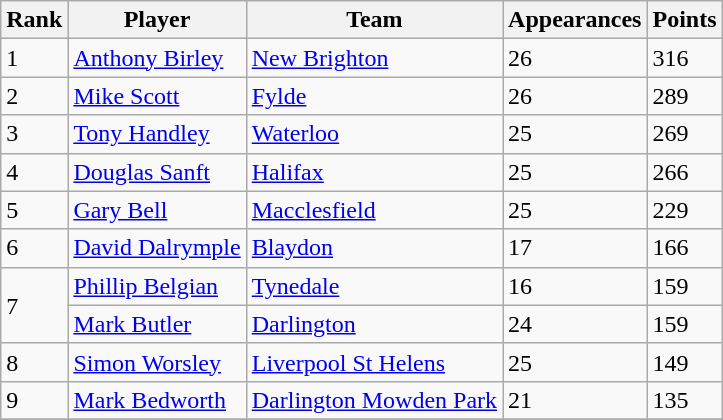<table class="wikitable">
<tr>
<th>Rank</th>
<th>Player</th>
<th>Team</th>
<th>Appearances</th>
<th>Points</th>
</tr>
<tr>
<td>1</td>
<td> <a href='#'>Anthony Birley</a></td>
<td><a href='#'>New Brighton</a></td>
<td>26</td>
<td>316</td>
</tr>
<tr>
<td>2</td>
<td> <a href='#'>Mike Scott</a></td>
<td><a href='#'>Fylde</a></td>
<td>26</td>
<td>289</td>
</tr>
<tr>
<td>3</td>
<td> <a href='#'>Tony Handley</a></td>
<td><a href='#'>Waterloo</a></td>
<td>25</td>
<td>269</td>
</tr>
<tr>
<td>4</td>
<td> <a href='#'>Douglas Sanft</a></td>
<td><a href='#'>Halifax</a></td>
<td>25</td>
<td>266</td>
</tr>
<tr>
<td>5</td>
<td> <a href='#'>Gary Bell</a></td>
<td><a href='#'>Macclesfield</a></td>
<td>25</td>
<td>229</td>
</tr>
<tr>
<td>6</td>
<td> <a href='#'>David Dalrymple</a></td>
<td><a href='#'>Blaydon</a></td>
<td>17</td>
<td>166</td>
</tr>
<tr>
<td rowspan=2>7</td>
<td> <a href='#'>Phillip Belgian</a></td>
<td><a href='#'>Tynedale</a></td>
<td>16</td>
<td>159</td>
</tr>
<tr>
<td> <a href='#'>Mark Butler</a></td>
<td><a href='#'>Darlington</a></td>
<td>24</td>
<td>159</td>
</tr>
<tr>
<td>8</td>
<td> <a href='#'>Simon Worsley</a></td>
<td><a href='#'>Liverpool St Helens</a></td>
<td>25</td>
<td>149</td>
</tr>
<tr>
<td>9</td>
<td> <a href='#'>Mark Bedworth</a></td>
<td><a href='#'>Darlington Mowden Park</a></td>
<td>21</td>
<td>135</td>
</tr>
<tr>
</tr>
</table>
